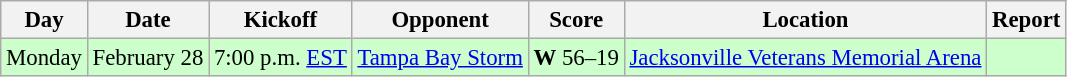<table class="wikitable" style="font-size: 95%;">
<tr>
<th rowspan="1">Day</th>
<th rowspan="1">Date</th>
<th rowspan="1">Kickoff</th>
<th rowspan="1">Opponent</th>
<th colspan="1">Score</th>
<th rowspan="1">Location</th>
<th rowspan="1">Report</th>
</tr>
<tr style= background:#ccffcc;>
<td align="center">Monday</td>
<td align="center">February 28</td>
<td align="center">7:00 p.m. <a href='#'>EST</a></td>
<td align="center"><a href='#'>Tampa Bay Storm</a></td>
<td align="center"><strong>W</strong> 56–19</td>
<td align="center"><a href='#'>Jacksonville Veterans Memorial Arena</a></td>
<td align="center"></td>
</tr>
</table>
